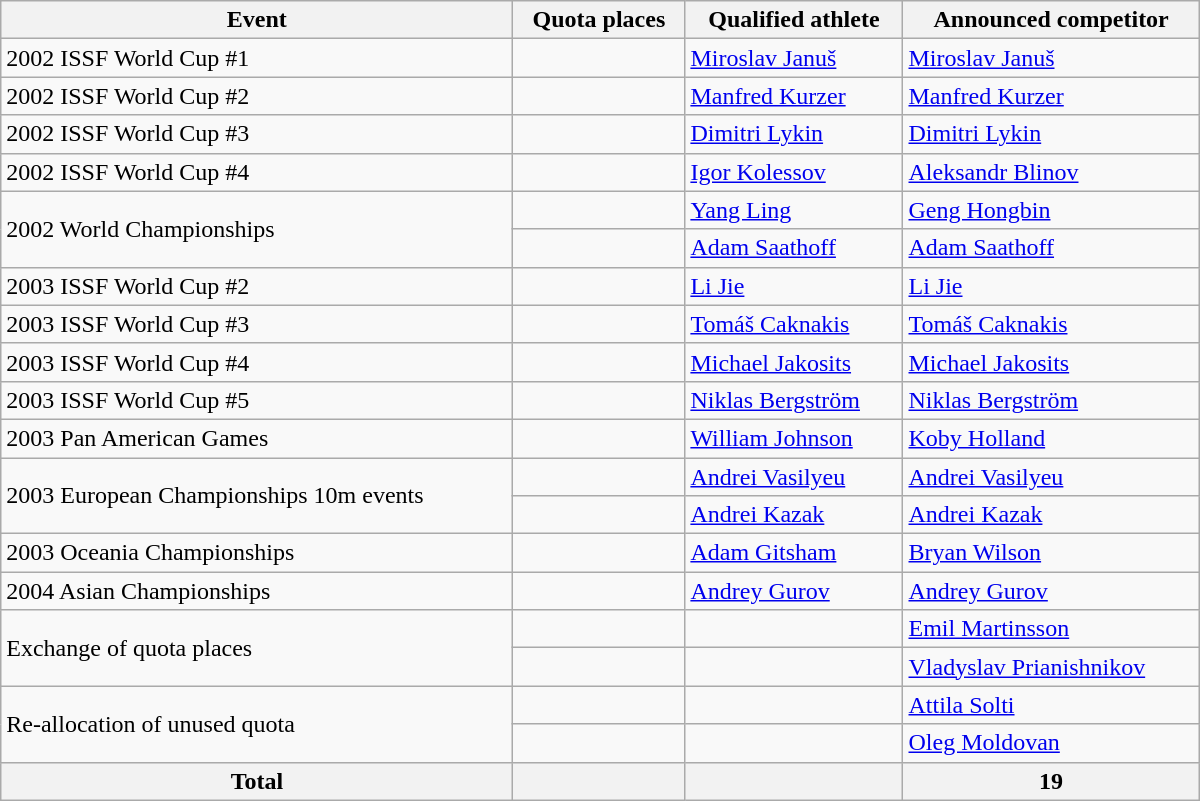<table class=wikitable style="text-align:left" width=800>
<tr>
<th>Event</th>
<th>Quota places</th>
<th>Qualified athlete</th>
<th>Announced competitor</th>
</tr>
<tr>
<td>2002 ISSF World Cup #1</td>
<td></td>
<td><a href='#'>Miroslav Januš</a></td>
<td><a href='#'>Miroslav Januš</a></td>
</tr>
<tr>
<td>2002 ISSF World Cup #2</td>
<td></td>
<td><a href='#'>Manfred Kurzer</a></td>
<td><a href='#'>Manfred Kurzer</a></td>
</tr>
<tr>
<td>2002 ISSF World Cup #3</td>
<td></td>
<td><a href='#'>Dimitri Lykin</a></td>
<td><a href='#'>Dimitri Lykin</a></td>
</tr>
<tr>
<td>2002 ISSF World Cup #4</td>
<td></td>
<td><a href='#'>Igor Kolessov</a></td>
<td><a href='#'>Aleksandr Blinov</a></td>
</tr>
<tr>
<td rowspan=2>2002 World Championships</td>
<td></td>
<td><a href='#'>Yang Ling</a></td>
<td><a href='#'>Geng Hongbin</a></td>
</tr>
<tr>
<td></td>
<td><a href='#'>Adam Saathoff</a></td>
<td><a href='#'>Adam Saathoff</a></td>
</tr>
<tr>
<td>2003 ISSF World Cup #2</td>
<td></td>
<td><a href='#'>Li Jie</a></td>
<td><a href='#'>Li Jie</a></td>
</tr>
<tr>
<td>2003 ISSF World Cup #3</td>
<td></td>
<td><a href='#'>Tomáš Caknakis</a></td>
<td><a href='#'>Tomáš Caknakis</a></td>
</tr>
<tr>
<td>2003 ISSF World Cup #4</td>
<td></td>
<td><a href='#'>Michael Jakosits</a></td>
<td><a href='#'>Michael Jakosits</a></td>
</tr>
<tr>
<td>2003 ISSF World Cup #5</td>
<td></td>
<td><a href='#'>Niklas Bergström</a></td>
<td><a href='#'>Niklas Bergström</a></td>
</tr>
<tr>
<td>2003 Pan American Games</td>
<td></td>
<td><a href='#'>William Johnson</a></td>
<td><a href='#'>Koby Holland</a></td>
</tr>
<tr>
<td rowspan=2>2003 European Championships 10m events</td>
<td></td>
<td><a href='#'>Andrei Vasilyeu</a></td>
<td><a href='#'>Andrei Vasilyeu</a></td>
</tr>
<tr>
<td></td>
<td><a href='#'>Andrei Kazak</a></td>
<td><a href='#'>Andrei Kazak</a></td>
</tr>
<tr>
<td>2003 Oceania Championships</td>
<td></td>
<td><a href='#'>Adam Gitsham</a></td>
<td><a href='#'>Bryan Wilson</a></td>
</tr>
<tr>
<td>2004 Asian Championships</td>
<td></td>
<td><a href='#'>Andrey Gurov</a></td>
<td><a href='#'>Andrey Gurov</a></td>
</tr>
<tr>
<td rowspan=2>Exchange of quota places</td>
<td></td>
<td></td>
<td><a href='#'>Emil Martinsson</a></td>
</tr>
<tr>
<td></td>
<td></td>
<td><a href='#'>Vladyslav Prianishnikov</a></td>
</tr>
<tr>
<td rowspan=2>Re-allocation of unused quota</td>
<td></td>
<td></td>
<td><a href='#'>Attila Solti</a></td>
</tr>
<tr>
<td></td>
<td></td>
<td><a href='#'>Oleg Moldovan</a></td>
</tr>
<tr>
<th>Total</th>
<th></th>
<th></th>
<th>19</th>
</tr>
</table>
